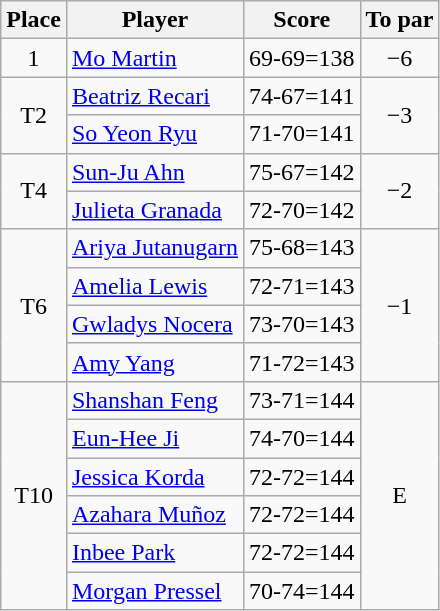<table class="wikitable">
<tr>
<th>Place</th>
<th>Player</th>
<th>Score</th>
<th>To par</th>
</tr>
<tr>
<td align=center>1</td>
<td> <a href='#'>Mo Martin</a></td>
<td>69-69=138</td>
<td align=center>−6</td>
</tr>
<tr>
<td rowspan=2 align=center>T2</td>
<td> <a href='#'>Beatriz Recari</a></td>
<td>74-67=141</td>
<td rowspan=2 align=center>−3</td>
</tr>
<tr>
<td> <a href='#'>So Yeon Ryu</a></td>
<td>71-70=141</td>
</tr>
<tr>
<td rowspan=2 align=center>T4</td>
<td> <a href='#'>Sun-Ju Ahn</a></td>
<td>75-67=142</td>
<td rowspan=2 align=center>−2</td>
</tr>
<tr>
<td> <a href='#'>Julieta Granada</a></td>
<td>72-70=142</td>
</tr>
<tr>
<td rowspan=4 align=center>T6</td>
<td> <a href='#'>Ariya Jutanugarn</a></td>
<td>75-68=143</td>
<td rowspan=4 align=center>−1</td>
</tr>
<tr>
<td> <a href='#'>Amelia Lewis</a></td>
<td>72-71=143</td>
</tr>
<tr>
<td> <a href='#'>Gwladys Nocera</a></td>
<td>73-70=143</td>
</tr>
<tr>
<td> <a href='#'>Amy Yang</a></td>
<td>71-72=143</td>
</tr>
<tr>
<td rowspan=6 align=center>T10</td>
<td> <a href='#'>Shanshan Feng</a></td>
<td>73-71=144</td>
<td rowspan=6 align=center>E</td>
</tr>
<tr>
<td> <a href='#'>Eun-Hee Ji</a></td>
<td>74-70=144</td>
</tr>
<tr>
<td> <a href='#'>Jessica Korda</a></td>
<td>72-72=144</td>
</tr>
<tr>
<td> <a href='#'>Azahara Muñoz</a></td>
<td>72-72=144</td>
</tr>
<tr>
<td> <a href='#'>Inbee Park</a></td>
<td>72-72=144</td>
</tr>
<tr>
<td> <a href='#'>Morgan Pressel</a></td>
<td>70-74=144</td>
</tr>
</table>
